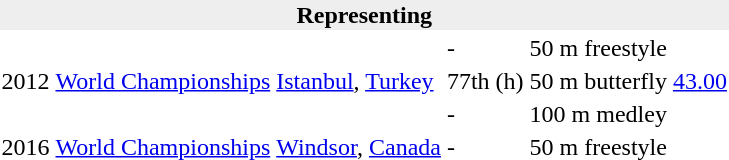<table>
<tr>
<th bgcolor="#eeeeee" colspan="6">Representing </th>
</tr>
<tr>
<td rowspan=3>2012</td>
<td rowspan=3><a href='#'>World Championships</a></td>
<td rowspan=3 align=left> <a href='#'>Istanbul</a>, <a href='#'>Turkey</a></td>
<td>-</td>
<td>50 m freestyle</td>
<td><a href='#'></a></td>
</tr>
<tr>
<td>77th (h)</td>
<td>50 m butterfly</td>
<td><a href='#'>43.00</a></td>
</tr>
<tr>
<td>-</td>
<td>100 m medley</td>
<td><a href='#'></a></td>
</tr>
<tr>
<td>2016</td>
<td><a href='#'>World Championships</a></td>
<td align=left> <a href='#'>Windsor</a>, <a href='#'>Canada</a></td>
<td>-</td>
<td>50 m freestyle</td>
<td><a href='#'></a></td>
</tr>
</table>
